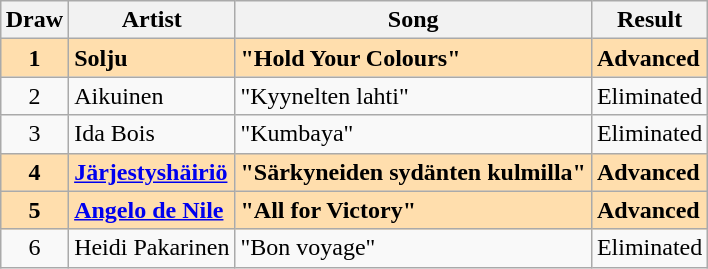<table class="sortable wikitable" style="margin: 1em auto 1em auto">
<tr>
<th>Draw</th>
<th>Artist</th>
<th>Song</th>
<th>Result</th>
</tr>
<tr style="font-weight:bold; background:navajowhite;">
<td align="center">1</td>
<td>Solju</td>
<td>"Hold Your Colours"</td>
<td>Advanced</td>
</tr>
<tr>
<td align="center">2</td>
<td>Aikuinen</td>
<td>"Kyynelten lahti"</td>
<td>Eliminated</td>
</tr>
<tr>
<td align="center">3</td>
<td>Ida Bois</td>
<td>"Kumbaya"</td>
<td>Eliminated</td>
</tr>
<tr style="font-weight:bold; background:navajowhite;">
<td align="center">4</td>
<td><a href='#'>Järjestyshäiriö</a></td>
<td>"Särkyneiden sydänten kulmilla"</td>
<td>Advanced</td>
</tr>
<tr style="font-weight:bold; background:navajowhite;">
<td align="center">5</td>
<td><a href='#'>Angelo de Nile</a></td>
<td>"All for Victory"</td>
<td>Advanced</td>
</tr>
<tr>
<td align="center">6</td>
<td>Heidi Pakarinen</td>
<td>"Bon voyage"</td>
<td>Eliminated</td>
</tr>
</table>
